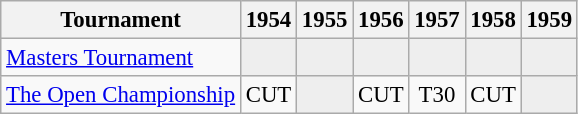<table class="wikitable" style="font-size:95%;text-align:center;">
<tr>
<th>Tournament</th>
<th>1954</th>
<th>1955</th>
<th>1956</th>
<th>1957</th>
<th>1958</th>
<th>1959</th>
</tr>
<tr>
<td align=left><a href='#'>Masters Tournament</a></td>
<td style="background:#eeeeee;"></td>
<td style="background:#eeeeee;"></td>
<td style="background:#eeeeee;"></td>
<td style="background:#eeeeee;"></td>
<td style="background:#eeeeee;"></td>
<td style="background:#eeeeee;"></td>
</tr>
<tr>
<td align=left><a href='#'>The Open Championship</a></td>
<td>CUT</td>
<td style="background:#eeeeee;"></td>
<td>CUT</td>
<td>T30</td>
<td>CUT</td>
<td style="background:#eeeeee;"></td>
</tr>
</table>
